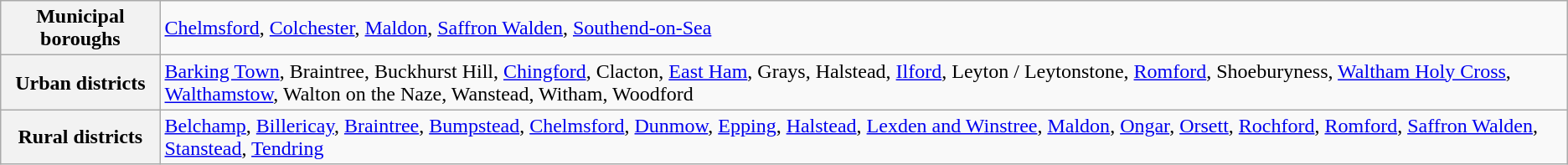<table class="wikitable">
<tr>
<th>Municipal boroughs</th>
<td><a href='#'>Chelmsford</a>, <a href='#'>Colchester</a>, <a href='#'>Maldon</a>, <a href='#'>Saffron Walden</a>, <a href='#'>Southend-on-Sea</a></td>
</tr>
<tr>
<th>Urban districts</th>
<td><a href='#'>Barking Town</a>, Braintree, Buckhurst Hill, <a href='#'>Chingford</a>, Clacton, <a href='#'>East Ham</a>, Grays, Halstead, <a href='#'>Ilford</a>, Leyton / Leytonstone, <a href='#'>Romford</a>, Shoeburyness, <a href='#'>Waltham Holy Cross</a>, <a href='#'>Walthamstow</a>, Walton on the Naze, Wanstead, Witham, Woodford</td>
</tr>
<tr>
<th>Rural districts</th>
<td><a href='#'>Belchamp</a>, <a href='#'>Billericay</a>, <a href='#'>Braintree</a>, <a href='#'>Bumpstead</a>, <a href='#'>Chelmsford</a>, <a href='#'>Dunmow</a>, <a href='#'>Epping</a>, <a href='#'>Halstead</a>, <a href='#'>Lexden and Winstree</a>, <a href='#'>Maldon</a>, <a href='#'>Ongar</a>, <a href='#'>Orsett</a>, <a href='#'>Rochford</a>, <a href='#'>Romford</a>, <a href='#'>Saffron Walden</a>, <a href='#'>Stanstead</a>, <a href='#'>Tendring</a></td>
</tr>
</table>
